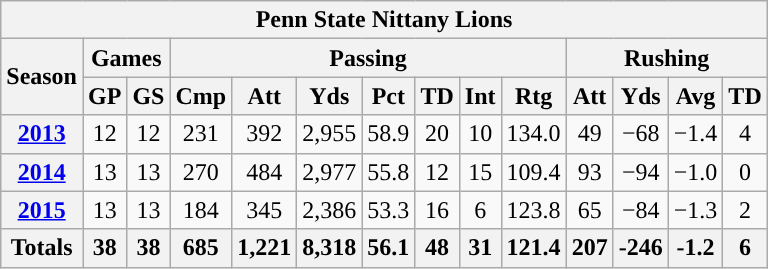<table class=wikitable style="text-align:center;">
<tr>
<th colspan="14">Penn State Nittany Lions</th>
</tr>
<tr>
<th rowspan="2">Season</th>
<th colspan="2">Games</th>
<th colspan="7">Passing</th>
<th colspan="4">Rushing</th>
</tr>
<tr>
<th>GP</th>
<th>GS</th>
<th>Cmp</th>
<th>Att</th>
<th>Yds</th>
<th>Pct</th>
<th>TD</th>
<th>Int</th>
<th>Rtg</th>
<th>Att</th>
<th>Yds</th>
<th>Avg</th>
<th>TD</th>
</tr>
<tr>
<th><a href='#'>2013</a></th>
<td>12</td>
<td>12</td>
<td>231</td>
<td>392</td>
<td>2,955</td>
<td>58.9</td>
<td>20</td>
<td>10</td>
<td>134.0</td>
<td>49</td>
<td>−68</td>
<td>−1.4</td>
<td>4</td>
</tr>
<tr>
<th><a href='#'>2014</a></th>
<td>13</td>
<td>13</td>
<td>270</td>
<td>484</td>
<td>2,977</td>
<td>55.8</td>
<td>12</td>
<td>15</td>
<td>109.4</td>
<td>93</td>
<td>−94</td>
<td>−1.0</td>
<td>0</td>
</tr>
<tr>
<th><a href='#'>2015</a></th>
<td>13</td>
<td>13</td>
<td>184</td>
<td>345</td>
<td>2,386</td>
<td>53.3</td>
<td>16</td>
<td>6</td>
<td>123.8</td>
<td>65</td>
<td>−84</td>
<td>−1.3</td>
<td>2</td>
</tr>
<tr>
<th>Totals</th>
<th>38</th>
<th>38</th>
<th>685</th>
<th>1,221</th>
<th>8,318</th>
<th>56.1</th>
<th>48</th>
<th>31</th>
<th>121.4</th>
<th>207</th>
<th>-246</th>
<th>-1.2</th>
<th>6</th>
</tr>
</table>
